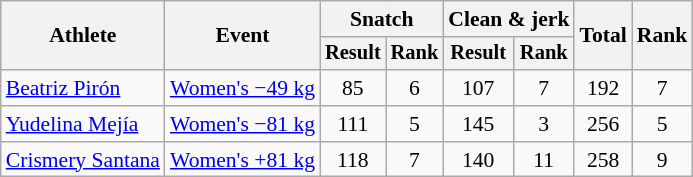<table class="wikitable" style="font-size:90%">
<tr>
<th rowspan="2">Athlete</th>
<th rowspan="2">Event</th>
<th colspan="2">Snatch</th>
<th colspan="2">Clean & jerk</th>
<th rowspan="2">Total</th>
<th rowspan="2">Rank</th>
</tr>
<tr style="font-size:95%">
<th>Result</th>
<th>Rank</th>
<th>Result</th>
<th>Rank</th>
</tr>
<tr align=center>
<td align=left><a href='#'>Beatriz Pirón</a></td>
<td align=left><a href='#'>Women's −49 kg</a></td>
<td>85</td>
<td>6</td>
<td>107</td>
<td>7</td>
<td>192</td>
<td>7</td>
</tr>
<tr align=center>
<td align=left><a href='#'>Yudelina Mejía</a></td>
<td align=left><a href='#'>Women's −81 kg</a></td>
<td>111</td>
<td>5</td>
<td>145</td>
<td>3</td>
<td>256</td>
<td>5</td>
</tr>
<tr align=center>
<td align=left><a href='#'>Crismery Santana</a></td>
<td align=left><a href='#'>Women's +81 kg</a></td>
<td>118</td>
<td>7</td>
<td>140</td>
<td>11</td>
<td>258</td>
<td>9</td>
</tr>
</table>
